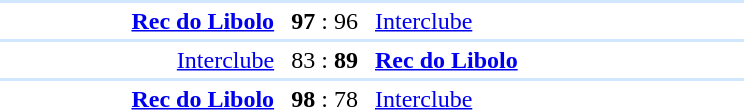<table style="text-align:center" width=500>
<tr>
<th width=30%></th>
<th width=10%></th>
<th width=30%></th>
<th width=10%></th>
</tr>
<tr align="left" bgcolor=#D0E7FF>
<td colspan=4></td>
</tr>
<tr>
<td align="right"><strong><a href='#'>Rec do Libolo</a></strong></td>
<td><strong>97</strong> : 96</td>
<td align=left><a href='#'>Interclube</a></td>
</tr>
<tr align="left" bgcolor=#D0E7FF>
<td colspan=4></td>
</tr>
<tr>
<td align="right"><a href='#'>Interclube</a></td>
<td>83 : <strong>89</strong></td>
<td align=left><strong><a href='#'>Rec do Libolo</a></strong></td>
</tr>
<tr align="left" bgcolor=#D0E7FF>
<td colspan=4></td>
</tr>
<tr>
<td align="right"><strong><a href='#'>Rec do Libolo</a></strong></td>
<td><strong>98</strong> : 78</td>
<td align=left><a href='#'>Interclube</a></td>
</tr>
</table>
